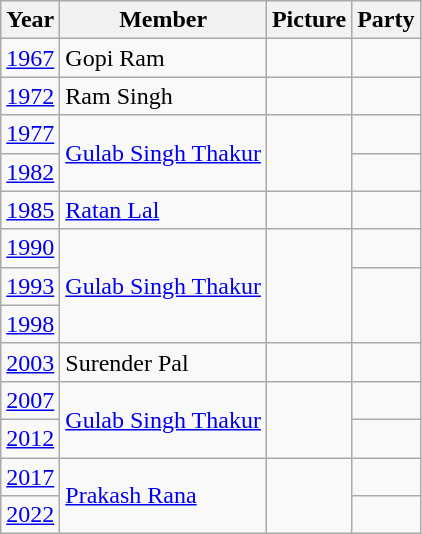<table class="wikitable sortable">
<tr>
<th>Year</th>
<th>Member</th>
<th>Picture</th>
<th colspan="2">Party</th>
</tr>
<tr>
<td><a href='#'>1967</a></td>
<td>Gopi Ram</td>
<td></td>
<td></td>
</tr>
<tr>
<td><a href='#'>1972</a></td>
<td>Ram Singh</td>
<td></td>
</tr>
<tr>
<td><a href='#'>1977</a></td>
<td rowspan=2><a href='#'>Gulab Singh Thakur</a></td>
<td rowspan=2></td>
<td></td>
</tr>
<tr>
<td><a href='#'>1982</a></td>
<td></td>
</tr>
<tr>
<td><a href='#'>1985</a></td>
<td><a href='#'>Ratan Lal</a></td>
<td></td>
</tr>
<tr>
<td><a href='#'>1990</a></td>
<td rowspan=3><a href='#'>Gulab Singh Thakur</a></td>
<td rowspan=3></td>
<td></td>
</tr>
<tr>
<td><a href='#'>1993</a></td>
</tr>
<tr>
<td><a href='#'>1998</a></td>
</tr>
<tr>
<td><a href='#'>2003</a></td>
<td>Surender Pal</td>
<td></td>
<td></td>
</tr>
<tr>
<td><a href='#'>2007</a></td>
<td rowspan=2><a href='#'>Gulab Singh Thakur</a></td>
<td rowspan=2></td>
<td></td>
</tr>
<tr>
<td><a href='#'>2012</a></td>
</tr>
<tr>
<td><a href='#'>2017</a></td>
<td rowspan="2"><a href='#'>Prakash Rana</a></td>
<td rowspan="2"></td>
<td></td>
</tr>
<tr>
<td><a href='#'>2022</a></td>
<td></td>
</tr>
</table>
